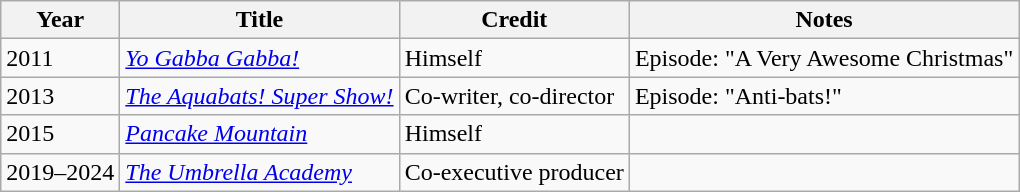<table class="wikitable sortable">
<tr>
<th>Year</th>
<th>Title</th>
<th>Credit</th>
<th>Notes</th>
</tr>
<tr>
<td>2011</td>
<td><em><a href='#'>Yo Gabba Gabba!</a></em></td>
<td>Himself</td>
<td>Episode: "A Very Awesome Christmas"</td>
</tr>
<tr>
<td>2013</td>
<td><em><a href='#'>The Aquabats! Super Show!</a></em></td>
<td>Co-writer, co-director</td>
<td>Episode: "Anti-bats!"</td>
</tr>
<tr>
<td>2015</td>
<td><em><a href='#'>Pancake Mountain</a></em></td>
<td>Himself</td>
<td></td>
</tr>
<tr>
<td>2019–2024</td>
<td><a href='#'><em>The Umbrella Academy</em></a></td>
<td>Co-executive producer</td>
<td></td>
</tr>
</table>
